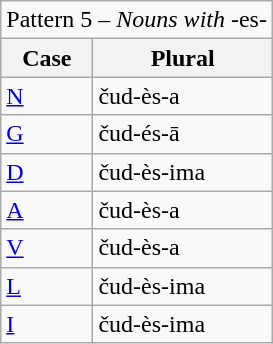<table class="wikitable">
<tr>
<td colspan="5">Pattern 5 – <em>Nouns with -</em>es<em>-</em></td>
</tr>
<tr>
<th>Case</th>
<th>Plural</th>
</tr>
<tr>
<td><a href='#'>N</a></td>
<td>čud-ès-a</td>
</tr>
<tr>
<td><a href='#'>G</a></td>
<td>čud-és-ā</td>
</tr>
<tr>
<td><a href='#'>D</a></td>
<td>čud-ès-ima</td>
</tr>
<tr>
<td><a href='#'>A</a></td>
<td>čud-ès-a</td>
</tr>
<tr>
<td><a href='#'>V</a></td>
<td>čud-ès-a</td>
</tr>
<tr>
<td><a href='#'>L</a></td>
<td>čud-ès-ima</td>
</tr>
<tr>
<td><a href='#'>I</a></td>
<td>čud-ès-ima</td>
</tr>
</table>
